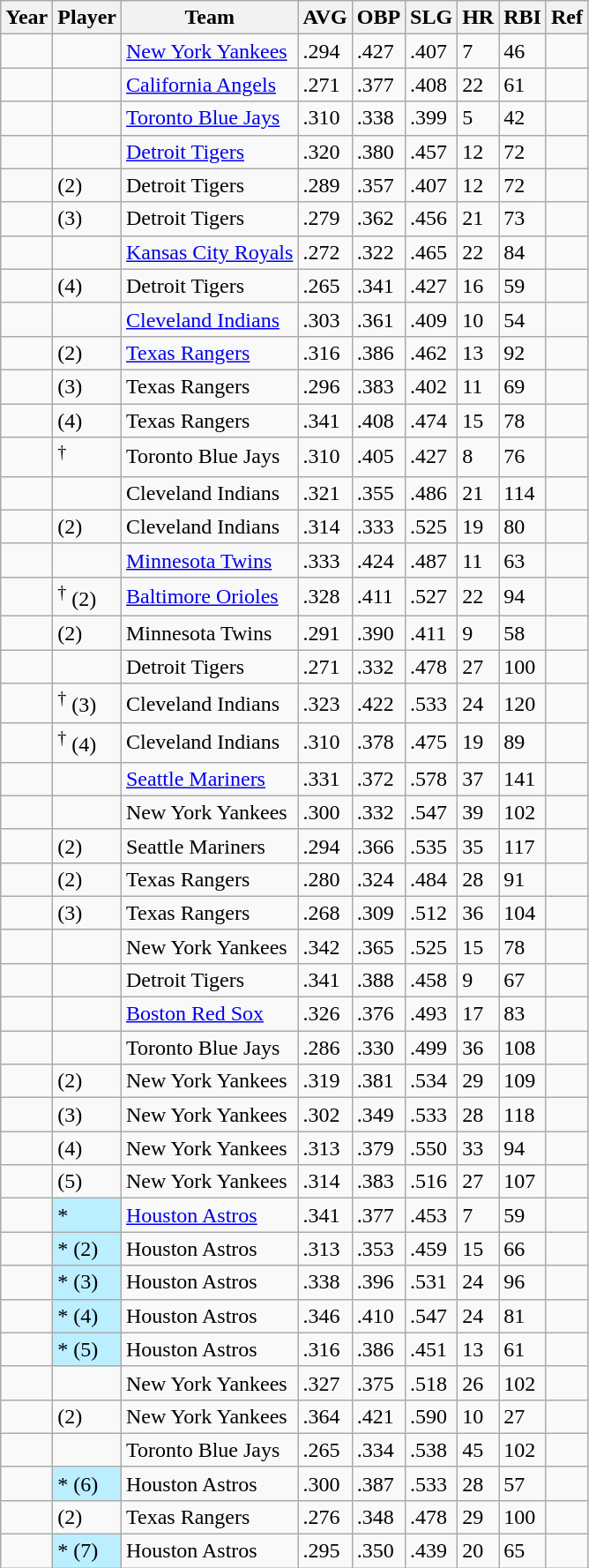<table class="wikitable sortable" border="1">
<tr>
<th>Year</th>
<th>Player</th>
<th>Team</th>
<th>AVG</th>
<th>OBP</th>
<th>SLG</th>
<th>HR</th>
<th>RBI</th>
<th class="unsortable">Ref</th>
</tr>
<tr>
<td></td>
<td></td>
<td><a href='#'>New York Yankees</a></td>
<td>.294</td>
<td>.427</td>
<td>.407</td>
<td>7</td>
<td>46</td>
<td></td>
</tr>
<tr>
<td></td>
<td></td>
<td><a href='#'>California Angels</a></td>
<td>.271</td>
<td>.377</td>
<td>.408</td>
<td>22</td>
<td>61</td>
<td></td>
</tr>
<tr>
<td></td>
<td></td>
<td><a href='#'>Toronto Blue Jays</a></td>
<td>.310</td>
<td>.338</td>
<td>.399</td>
<td>5</td>
<td>42</td>
<td></td>
</tr>
<tr>
<td></td>
<td></td>
<td><a href='#'>Detroit Tigers</a></td>
<td>.320</td>
<td>.380</td>
<td>.457</td>
<td>12</td>
<td>72</td>
<td></td>
</tr>
<tr>
<td></td>
<td> (2)</td>
<td>Detroit Tigers</td>
<td>.289</td>
<td>.357</td>
<td>.407</td>
<td>12</td>
<td>72</td>
<td></td>
</tr>
<tr>
<td></td>
<td> (3)</td>
<td>Detroit Tigers</td>
<td>.279</td>
<td>.362</td>
<td>.456</td>
<td>21</td>
<td>73</td>
<td></td>
</tr>
<tr>
<td></td>
<td></td>
<td><a href='#'>Kansas City Royals</a></td>
<td>.272</td>
<td>.322</td>
<td>.465</td>
<td>22</td>
<td>84</td>
<td></td>
</tr>
<tr>
<td></td>
<td> (4)</td>
<td>Detroit Tigers</td>
<td>.265</td>
<td>.341</td>
<td>.427</td>
<td>16</td>
<td>59</td>
<td></td>
</tr>
<tr>
<td></td>
<td></td>
<td><a href='#'>Cleveland Indians</a></td>
<td>.303</td>
<td>.361</td>
<td>.409</td>
<td>10</td>
<td>54</td>
<td></td>
</tr>
<tr>
<td></td>
<td> (2)</td>
<td><a href='#'>Texas Rangers</a></td>
<td>.316</td>
<td>.386</td>
<td>.462</td>
<td>13</td>
<td>92</td>
<td></td>
</tr>
<tr>
<td></td>
<td> (3)</td>
<td>Texas Rangers</td>
<td>.296</td>
<td>.383</td>
<td>.402</td>
<td>11</td>
<td>69</td>
<td></td>
</tr>
<tr>
<td></td>
<td> (4)</td>
<td>Texas Rangers</td>
<td>.341</td>
<td>.408</td>
<td>.474</td>
<td>15</td>
<td>78</td>
<td></td>
</tr>
<tr>
<td></td>
<td><sup>†</sup></td>
<td>Toronto Blue Jays</td>
<td>.310</td>
<td>.405</td>
<td>.427</td>
<td>8</td>
<td>76</td>
<td></td>
</tr>
<tr>
<td></td>
<td></td>
<td>Cleveland Indians</td>
<td>.321</td>
<td>.355</td>
<td>.486</td>
<td>21</td>
<td>114</td>
<td></td>
</tr>
<tr>
<td></td>
<td> (2)</td>
<td>Cleveland Indians</td>
<td>.314</td>
<td>.333</td>
<td>.525</td>
<td>19</td>
<td>80</td>
<td></td>
</tr>
<tr>
<td></td>
<td></td>
<td><a href='#'>Minnesota Twins</a></td>
<td>.333</td>
<td>.424</td>
<td>.487</td>
<td>11</td>
<td>63</td>
<td></td>
</tr>
<tr>
<td></td>
<td><sup>†</sup> (2)</td>
<td><a href='#'>Baltimore Orioles</a></td>
<td>.328</td>
<td>.411</td>
<td>.527</td>
<td>22</td>
<td>94</td>
<td></td>
</tr>
<tr>
<td></td>
<td> (2)</td>
<td>Minnesota Twins</td>
<td>.291</td>
<td>.390</td>
<td>.411</td>
<td>9</td>
<td>58</td>
<td></td>
</tr>
<tr>
<td></td>
<td></td>
<td>Detroit Tigers</td>
<td>.271</td>
<td>.332</td>
<td>.478</td>
<td>27</td>
<td>100</td>
<td></td>
</tr>
<tr>
<td></td>
<td><sup>†</sup> (3)</td>
<td>Cleveland Indians</td>
<td>.323</td>
<td>.422</td>
<td>.533</td>
<td>24</td>
<td>120</td>
<td></td>
</tr>
<tr>
<td></td>
<td><sup>†</sup> (4)</td>
<td>Cleveland Indians</td>
<td>.310</td>
<td>.378</td>
<td>.475</td>
<td>19</td>
<td>89</td>
<td></td>
</tr>
<tr>
<td></td>
<td></td>
<td><a href='#'>Seattle Mariners</a></td>
<td>.331</td>
<td>.372</td>
<td>.578</td>
<td>37</td>
<td>141</td>
<td></td>
</tr>
<tr>
<td></td>
<td></td>
<td>New York Yankees</td>
<td>.300</td>
<td>.332</td>
<td>.547</td>
<td>39</td>
<td>102</td>
<td></td>
</tr>
<tr>
<td></td>
<td> (2)</td>
<td>Seattle Mariners</td>
<td>.294</td>
<td>.366</td>
<td>.535</td>
<td>35</td>
<td>117</td>
<td></td>
</tr>
<tr>
<td></td>
<td> (2)</td>
<td>Texas Rangers</td>
<td>.280</td>
<td>.324</td>
<td>.484</td>
<td>28</td>
<td>91</td>
<td></td>
</tr>
<tr>
<td></td>
<td> (3)</td>
<td>Texas Rangers</td>
<td>.268</td>
<td>.309</td>
<td>.512</td>
<td>36</td>
<td>104</td>
<td></td>
</tr>
<tr>
<td></td>
<td></td>
<td>New York Yankees</td>
<td>.342</td>
<td>.365</td>
<td>.525</td>
<td>15</td>
<td>78</td>
<td></td>
</tr>
<tr>
<td></td>
<td></td>
<td>Detroit Tigers</td>
<td>.341</td>
<td>.388</td>
<td>.458</td>
<td>9</td>
<td>67</td>
<td></td>
</tr>
<tr>
<td></td>
<td></td>
<td><a href='#'>Boston Red Sox</a></td>
<td>.326</td>
<td>.376</td>
<td>.493</td>
<td>17</td>
<td>83</td>
<td></td>
</tr>
<tr>
<td></td>
<td></td>
<td>Toronto Blue Jays</td>
<td>.286</td>
<td>.330</td>
<td>.499</td>
<td>36</td>
<td>108</td>
<td></td>
</tr>
<tr>
<td></td>
<td> (2)</td>
<td>New York Yankees</td>
<td>.319</td>
<td>.381</td>
<td>.534</td>
<td>29</td>
<td>109</td>
<td></td>
</tr>
<tr>
<td></td>
<td> (3)</td>
<td>New York Yankees</td>
<td>.302</td>
<td>.349</td>
<td>.533</td>
<td>28</td>
<td>118</td>
<td></td>
</tr>
<tr>
<td></td>
<td> (4)</td>
<td>New York Yankees</td>
<td>.313</td>
<td>.379</td>
<td>.550</td>
<td>33</td>
<td>94</td>
<td></td>
</tr>
<tr>
<td></td>
<td> (5)</td>
<td>New York Yankees</td>
<td>.314</td>
<td>.383</td>
<td>.516</td>
<td>27</td>
<td>107</td>
<td></td>
</tr>
<tr>
<td></td>
<td bgcolor=#bbeeff>*</td>
<td><a href='#'>Houston Astros</a></td>
<td>.341</td>
<td>.377</td>
<td>.453</td>
<td>7</td>
<td>59</td>
<td></td>
</tr>
<tr>
<td></td>
<td bgcolor=#bbeeff>* (2)</td>
<td>Houston Astros</td>
<td>.313</td>
<td>.353</td>
<td>.459</td>
<td>15</td>
<td>66</td>
<td></td>
</tr>
<tr>
<td></td>
<td bgcolor=#bbeeff>* (3)</td>
<td>Houston Astros</td>
<td>.338</td>
<td>.396</td>
<td>.531</td>
<td>24</td>
<td>96</td>
<td></td>
</tr>
<tr>
<td></td>
<td bgcolor=#bbeeff>* (4)</td>
<td>Houston Astros</td>
<td>.346</td>
<td>.410</td>
<td>.547</td>
<td>24</td>
<td>81</td>
<td></td>
</tr>
<tr>
<td></td>
<td bgcolor=#bbeeff>* (5)</td>
<td>Houston Astros</td>
<td>.316</td>
<td>.386</td>
<td>.451</td>
<td>13</td>
<td>61</td>
<td></td>
</tr>
<tr>
<td></td>
<td></td>
<td>New York Yankees</td>
<td>.327</td>
<td>.375</td>
<td>.518</td>
<td>26</td>
<td>102</td>
<td></td>
</tr>
<tr>
<td></td>
<td> (2)</td>
<td>New York Yankees</td>
<td>.364</td>
<td>.421</td>
<td>.590</td>
<td>10</td>
<td>27</td>
<td></td>
</tr>
<tr>
<td></td>
<td></td>
<td>Toronto Blue Jays</td>
<td>.265</td>
<td>.334</td>
<td>.538</td>
<td>45</td>
<td>102</td>
<td></td>
</tr>
<tr>
<td></td>
<td bgcolor=#bbeeff>* (6)</td>
<td>Houston Astros</td>
<td>.300</td>
<td>.387</td>
<td>.533</td>
<td>28</td>
<td>57</td>
<td></td>
</tr>
<tr>
<td></td>
<td> (2)</td>
<td>Texas Rangers</td>
<td>.276</td>
<td>.348</td>
<td>.478</td>
<td>29</td>
<td>100</td>
<td></td>
</tr>
<tr>
<td></td>
<td bgcolor=#bbeeff>* (7)</td>
<td>Houston Astros</td>
<td>.295</td>
<td>.350</td>
<td>.439</td>
<td>20</td>
<td>65</td>
<td></td>
</tr>
</table>
